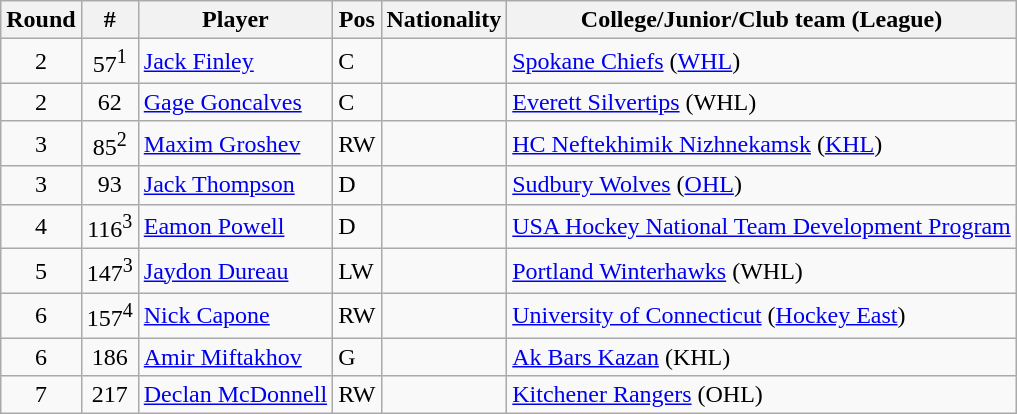<table class="wikitable">
<tr>
<th>Round</th>
<th>#</th>
<th>Player</th>
<th>Pos</th>
<th>Nationality</th>
<th>College/Junior/Club team (League)</th>
</tr>
<tr>
<td style="text-align:center;">2</td>
<td style="text-align:center;">57<sup>1</sup></td>
<td><a href='#'>Jack Finley</a></td>
<td>C</td>
<td></td>
<td><a href='#'>Spokane Chiefs</a> (<a href='#'>WHL</a>)</td>
</tr>
<tr>
<td style="text-align:center;">2</td>
<td style="text-align:center;">62</td>
<td><a href='#'>Gage Goncalves</a></td>
<td>C</td>
<td></td>
<td><a href='#'>Everett Silvertips</a> (WHL)</td>
</tr>
<tr>
<td style="text-align:center;">3</td>
<td style="text-align:center;">85<sup>2</sup></td>
<td><a href='#'>Maxim Groshev</a></td>
<td>RW</td>
<td></td>
<td><a href='#'>HC Neftekhimik Nizhnekamsk</a> (<a href='#'>KHL</a>)</td>
</tr>
<tr>
<td style="text-align:center;">3</td>
<td style="text-align:center;">93</td>
<td><a href='#'>Jack Thompson</a></td>
<td>D</td>
<td></td>
<td><a href='#'>Sudbury Wolves</a> (<a href='#'>OHL</a>)</td>
</tr>
<tr>
<td style="text-align:center;">4</td>
<td style="text-align:center;">116<sup>3</sup></td>
<td><a href='#'>Eamon Powell</a></td>
<td>D</td>
<td></td>
<td><a href='#'>USA Hockey National Team Development Program</a></td>
</tr>
<tr>
<td style="text-align:center;">5</td>
<td style="text-align:center;">147<sup>3</sup></td>
<td><a href='#'>Jaydon Dureau</a></td>
<td>LW</td>
<td></td>
<td><a href='#'>Portland Winterhawks</a> (WHL)</td>
</tr>
<tr>
<td style="text-align:center;">6</td>
<td style="text-align:center;">157<sup>4</sup></td>
<td><a href='#'>Nick Capone</a></td>
<td>RW</td>
<td></td>
<td><a href='#'>University of Connecticut</a> (<a href='#'>Hockey East</a>)</td>
</tr>
<tr>
<td style="text-align:center;">6</td>
<td style="text-align:center;">186</td>
<td><a href='#'>Amir Miftakhov</a></td>
<td>G</td>
<td></td>
<td><a href='#'>Ak Bars Kazan</a> (KHL)</td>
</tr>
<tr>
<td style="text-align:center;">7</td>
<td style="text-align:center;">217</td>
<td><a href='#'>Declan McDonnell</a></td>
<td>RW</td>
<td></td>
<td><a href='#'>Kitchener Rangers</a> (OHL)</td>
</tr>
</table>
